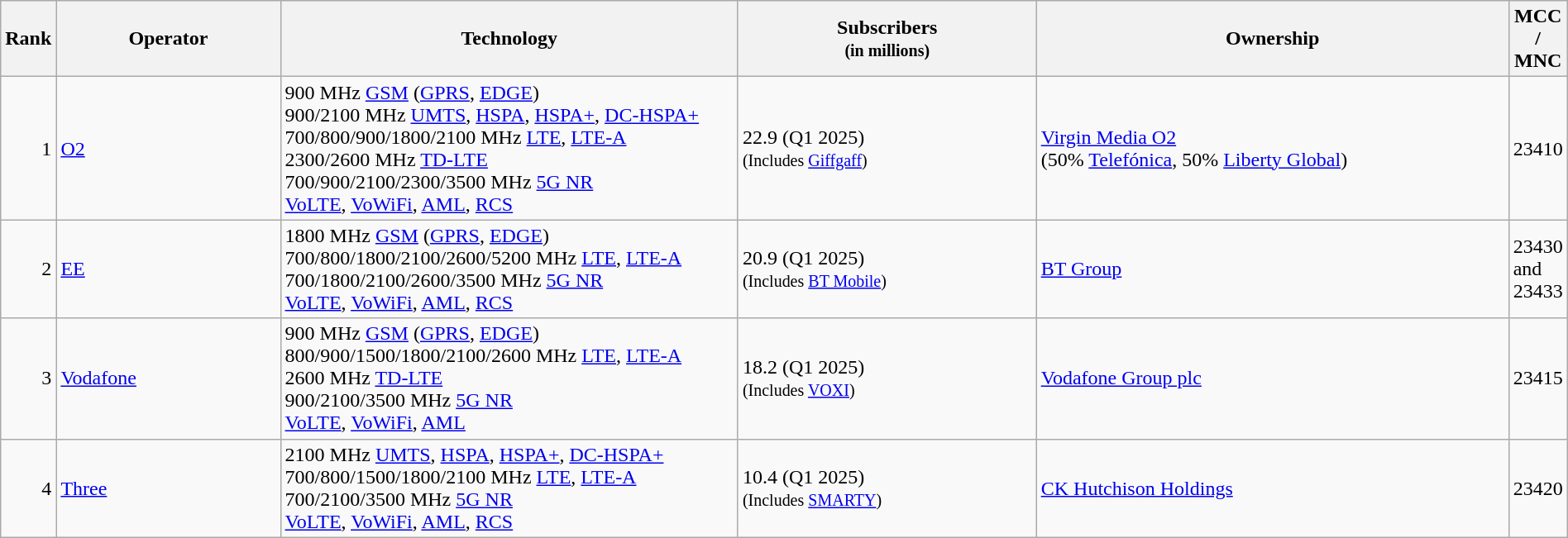<table class="wikitable" style="width:100%;">
<tr>
<th style="width:3%;">Rank</th>
<th style="width:15%;">Operator</th>
<th style="width:30%;">Technology</th>
<th style="width:20%;">Subscribers<br><small>(in millions)</small></th>
<th style="width:32%;">Ownership</th>
<th>MCC / MNC</th>
</tr>
<tr>
<td style="text-align:right;">1</td>
<td><a href='#'>O2</a></td>
<td>900 MHz <a href='#'>GSM</a> (<a href='#'>GPRS</a>, <a href='#'>EDGE</a>)<br>900/2100 MHz <a href='#'>UMTS</a>, <a href='#'>HSPA</a>, <a href='#'>HSPA+</a>, <a href='#'>DC-HSPA+</a><br>700/800/900/1800/2100 MHz <a href='#'>LTE</a>, <a href='#'>LTE-A</a><br>2300/2600 MHz <a href='#'>TD-LTE</a><br>700/900/2100/2300/3500 MHz <a href='#'>5G NR</a><br><a href='#'>VoLTE</a>, <a href='#'>VoWiFi</a>, <a href='#'>AML</a>, <a href='#'>RCS</a></td>
<td>22.9 (Q1 2025)<br><small>(Includes <a href='#'>Giffgaff</a>)</small></td>
<td><a href='#'>Virgin Media O2</a><br>(50% <a href='#'>Telefónica</a>, 50% <a href='#'>Liberty Global</a>)</td>
<td>23410</td>
</tr>
<tr>
<td style="text-align:right;">2</td>
<td><a href='#'>EE</a><br></td>
<td>1800 MHz <a href='#'>GSM</a> (<a href='#'>GPRS</a>, <a href='#'>EDGE</a>)<br>700/800/1800/2100/2600/5200 MHz <a href='#'>LTE</a>, <a href='#'>LTE-A</a><br>700/1800/2100/2600/3500 MHz <a href='#'>5G NR</a><br><a href='#'>VoLTE</a>, <a href='#'>VoWiFi</a>, <a href='#'>AML</a>, <a href='#'>RCS</a></td>
<td>20.9 (Q1 2025)<br><small>(Includes <a href='#'>BT Mobile</a>)</small></td>
<td><a href='#'>BT Group</a></td>
<td>23430 and 23433</td>
</tr>
<tr>
<td style="text-align:right;">3</td>
<td><a href='#'>Vodafone</a></td>
<td>900 MHz <a href='#'>GSM</a> (<a href='#'>GPRS</a>, <a href='#'>EDGE</a>)<br>800/900/1500/1800/2100/2600 MHz <a href='#'>LTE</a>, <a href='#'>LTE-A</a><br>2600 MHz <a href='#'>TD-LTE</a><br>900/2100/3500 MHz <a href='#'>5G NR</a><br><a href='#'>VoLTE</a>, <a href='#'>VoWiFi</a>, <a href='#'>AML</a><br></td>
<td>18.2 (Q1 2025)<br><small>(Includes <a href='#'>VOXI</a>)</small></td>
<td><a href='#'>Vodafone Group plc</a></td>
<td>23415</td>
</tr>
<tr>
<td style="text-align:right;">4</td>
<td><a href='#'>Three</a></td>
<td>2100 MHz <a href='#'>UMTS</a>, <a href='#'>HSPA</a>, <a href='#'>HSPA+</a>, <a href='#'>DC-HSPA+</a><br>700/800/1500/1800/2100 MHz <a href='#'>LTE</a>, <a href='#'>LTE-A</a><br>700/2100/3500 MHz <a href='#'>5G NR</a><br><a href='#'>VoLTE</a>, <a href='#'>VoWiFi</a>, <a href='#'>AML</a>, <a href='#'>RCS</a><br></td>
<td>10.4 (Q1 2025)<br><small>(Includes <a href='#'>SMARTY</a>)</small></td>
<td><a href='#'>CK Hutchison Holdings</a></td>
<td>23420</td>
</tr>
</table>
